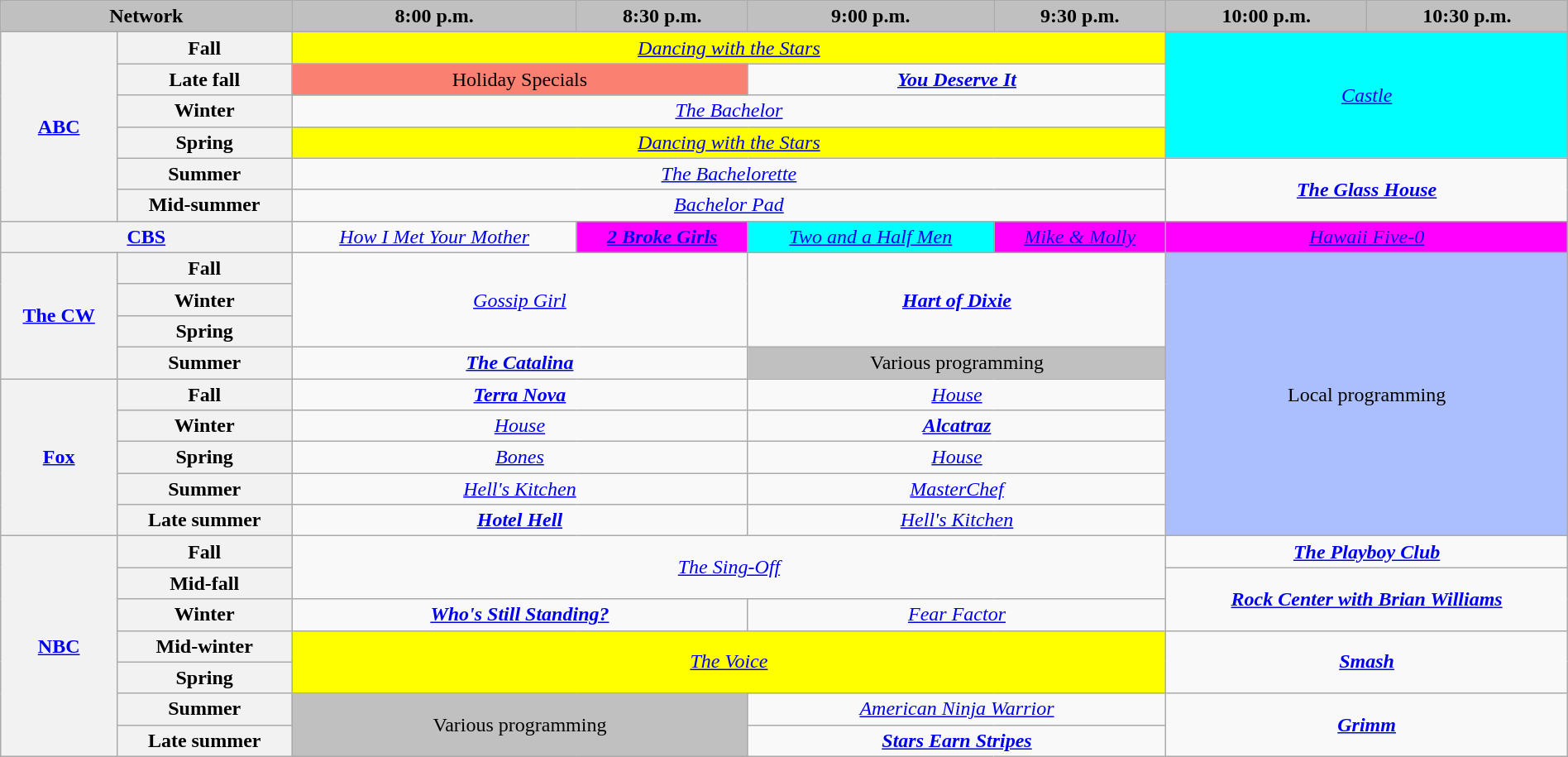<table class="wikitable" style="width:100%;margin-right:0;text-align:center">
<tr>
<th colspan="2" style="background-color:#C0C0C0;text-align:center">Network</th>
<th style="background-color:#C0C0C0;text-align:center">8:00 p.m.</th>
<th style="background-color:#C0C0C0;text-align:center">8:30 p.m.</th>
<th style="background-color:#C0C0C0;text-align:center">9:00 p.m.</th>
<th style="background-color:#C0C0C0;text-align:center">9:30 p.m.</th>
<th style="background-color:#C0C0C0;text-align:center">10:00 p.m.</th>
<th style="background-color:#C0C0C0;text-align:center">10:30 p.m.</th>
</tr>
<tr>
<th rowspan="6"><a href='#'>ABC</a></th>
<th>Fall</th>
<td style="background:yellow;" colspan="4"><em><a href='#'>Dancing with the Stars</a></em> </td>
<td style="background:cyan;" rowspan="4" colspan="2"><em><a href='#'>Castle</a></em> </td>
</tr>
<tr>
<th>Late fall</th>
<td style="background:#FA8072;" colspan="2">Holiday Specials</td>
<td colspan="2"><strong><em><a href='#'>You Deserve It</a></em></strong></td>
</tr>
<tr>
<th>Winter</th>
<td colspan="4"><em><a href='#'>The Bachelor</a></em></td>
</tr>
<tr>
<th>Spring</th>
<td style="background:yellow;" colspan="4"><em><a href='#'>Dancing with the Stars</a></em> </td>
</tr>
<tr>
<th>Summer</th>
<td colspan="4"><em><a href='#'>The Bachelorette</a></em></td>
<td colspan="2" rowspan="2"><strong><em><a href='#'>The Glass House</a></em></strong></td>
</tr>
<tr>
<th>Mid-summer</th>
<td colspan="4"><em><a href='#'>Bachelor Pad</a></em></td>
</tr>
<tr>
<th colspan="2"><a href='#'>CBS</a></th>
<td><em><a href='#'>How I Met Your Mother</a></em></td>
<td style="background:magenta;"><strong><em><a href='#'>2 Broke Girls</a></em></strong> </td>
<td style="background:cyan;"><em><a href='#'>Two and a Half Men</a></em> </td>
<td style="background:magenta;"><em><a href='#'>Mike & Molly</a></em> </td>
<td style="background:magenta;" colspan="2"><em><a href='#'>Hawaii Five-0</a></em> </td>
</tr>
<tr>
<th rowspan="4"><a href='#'>The CW</a></th>
<th>Fall</th>
<td colspan="2" rowspan="3"><em><a href='#'>Gossip Girl</a></em></td>
<td colspan="2" rowspan="3"><strong><em><a href='#'>Hart of Dixie</a></em></strong></td>
<td style="background:#abbfff;" colspan="2" rowspan="9">Local programming</td>
</tr>
<tr>
<th>Winter</th>
</tr>
<tr>
<th>Spring</th>
</tr>
<tr>
<th>Summer</th>
<td colspan="2"><strong><em><a href='#'>The Catalina</a></em></strong></td>
<td colspan="2" style="background:#C0C0C0;">Various programming</td>
</tr>
<tr>
<th rowspan="5"><a href='#'>Fox</a></th>
<th>Fall</th>
<td colspan="2"><strong><em><a href='#'>Terra Nova</a></em></strong></td>
<td colspan="2"><em><a href='#'>House</a></em></td>
</tr>
<tr>
<th>Winter</th>
<td colspan="2"><em><a href='#'>House</a></em></td>
<td colspan="2"><strong><em><a href='#'>Alcatraz</a></em></strong></td>
</tr>
<tr>
<th>Spring</th>
<td colspan="2"><em><a href='#'>Bones</a></em></td>
<td colspan="2"><em><a href='#'>House</a></em></td>
</tr>
<tr>
<th>Summer</th>
<td colspan="2"><em><a href='#'>Hell's Kitchen</a></em></td>
<td colspan="2"><em><a href='#'>MasterChef</a></em></td>
</tr>
<tr>
<th>Late summer</th>
<td colspan="2"><strong><em><a href='#'>Hotel Hell</a></em></strong></td>
<td colspan="2"><em><a href='#'>Hell's Kitchen</a></em></td>
</tr>
<tr>
<th rowspan="7"><a href='#'>NBC</a></th>
<th>Fall</th>
<td rowspan="2" colspan="4"><em><a href='#'>The Sing-Off</a></em></td>
<td colspan="2"><strong><em><a href='#'>The Playboy Club</a></em></strong></td>
</tr>
<tr>
<th>Mid-fall</th>
<td rowspan="2" colspan="2"><strong><em><a href='#'>Rock Center with Brian Williams</a></em></strong></td>
</tr>
<tr>
<th>Winter</th>
<td colspan="2"><strong><em><a href='#'>Who's Still Standing?</a></em></strong></td>
<td colspan="2"><em><a href='#'>Fear Factor</a></em></td>
</tr>
<tr>
<th>Mid-winter</th>
<td style="background:yellow;" rowspan="2" colspan="4"><em><a href='#'>The Voice</a></em> </td>
<td rowspan="2" colspan="2"><strong><em><a href='#'>Smash</a></em></strong></td>
</tr>
<tr>
<th>Spring</th>
</tr>
<tr>
<th>Summer</th>
<td colspan="2" rowspan="2" style="background:#C0C0C0;">Various programming</td>
<td colspan="2"><em><a href='#'>American Ninja Warrior</a></em></td>
<td colspan="2" rowspan="2"><strong><em><a href='#'>Grimm</a></em></strong></td>
</tr>
<tr>
<th>Late summer</th>
<td colspan="2"><strong><em><a href='#'>Stars Earn Stripes</a></em></strong></td>
</tr>
</table>
